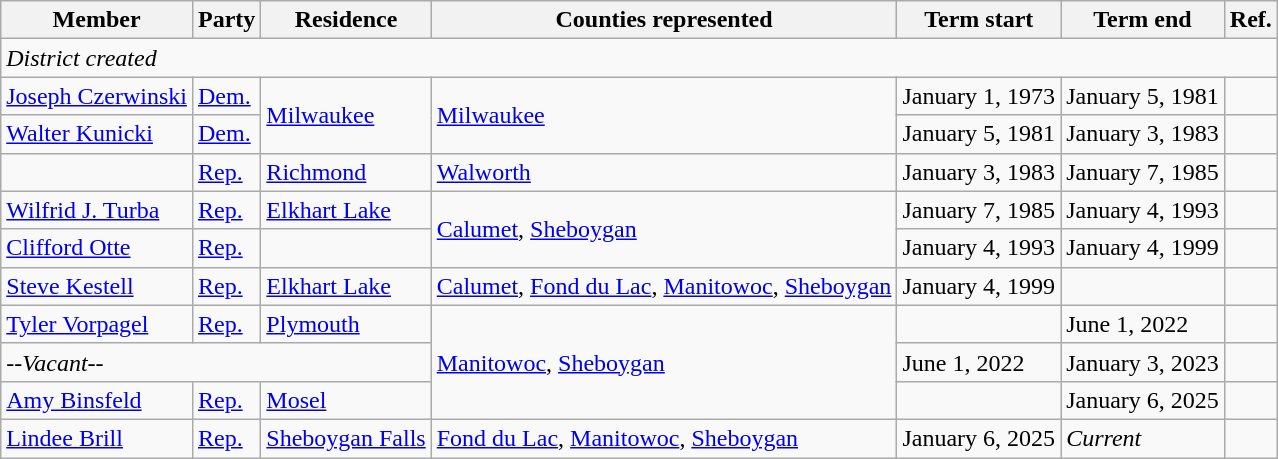<table class="wikitable">
<tr>
<th>Member</th>
<th>Party</th>
<th>Residence</th>
<th>Counties represented</th>
<th>Term start</th>
<th>Term end</th>
<th>Ref.</th>
</tr>
<tr>
<td colspan="7"><em>District created</em></td>
</tr>
<tr>
<td><a href='#'>Joseph Czerwinski</a></td>
<td><a href='#'>Dem.</a></td>
<td rowspan="2"><a href='#'>Milwaukee</a></td>
<td rowspan="2"><a href='#'>Milwaukee</a></td>
<td>January 1, 1973</td>
<td>January 5, 1981</td>
<td></td>
</tr>
<tr>
<td><a href='#'>Walter Kunicki</a></td>
<td><a href='#'>Dem.</a></td>
<td>January 5, 1981</td>
<td>January 3, 1983</td>
<td></td>
</tr>
<tr>
<td></td>
<td><a href='#'>Rep.</a></td>
<td><a href='#'>Richmond</a></td>
<td><a href='#'>Walworth</a></td>
<td>January 3, 1983</td>
<td>January 7, 1985</td>
<td></td>
</tr>
<tr>
<td><a href='#'>Wilfrid J. Turba</a></td>
<td><a href='#'>Rep.</a></td>
<td><a href='#'>Elkhart Lake</a></td>
<td rowspan="2"><a href='#'>Calumet</a>, <a href='#'>Sheboygan</a></td>
<td>January 7, 1985</td>
<td>January 4, 1993</td>
<td></td>
</tr>
<tr>
<td><a href='#'>Clifford Otte</a></td>
<td><a href='#'>Rep.</a></td>
<td></td>
<td>January 4, 1993</td>
<td>January 4, 1999</td>
<td></td>
</tr>
<tr>
<td><a href='#'>Steve Kestell</a></td>
<td><a href='#'>Rep.</a></td>
<td><a href='#'>Elkhart Lake</a></td>
<td><a href='#'>Calumet</a>, <a href='#'>Fond du Lac</a>, <a href='#'>Manitowoc</a>, <a href='#'>Sheboygan</a></td>
<td>January 4, 1999</td>
<td></td>
<td></td>
</tr>
<tr>
<td><a href='#'>Tyler Vorpagel</a></td>
<td><a href='#'>Rep.</a></td>
<td><a href='#'>Plymouth</a></td>
<td rowspan="3"><a href='#'>Manitowoc</a>, <a href='#'>Sheboygan</a></td>
<td></td>
<td>June 1, 2022</td>
<td></td>
</tr>
<tr>
<td colspan="3"><em>--Vacant--</em></td>
<td>June 1, 2022</td>
<td>January 3, 2023</td>
<td></td>
</tr>
<tr>
<td><a href='#'>Amy Binsfeld</a></td>
<td><a href='#'>Rep.</a></td>
<td><a href='#'>Mosel</a></td>
<td></td>
<td>January 6, 2025</td>
<td></td>
</tr>
<tr>
<td><a href='#'>Lindee Brill</a></td>
<td><a href='#'>Rep.</a></td>
<td><a href='#'>Sheboygan Falls</a></td>
<td><a href='#'>Fond du Lac</a>, <a href='#'>Manitowoc</a>, <a href='#'>Sheboygan</a></td>
<td>January 6, 2025</td>
<td><em>Current</em></td>
<td></td>
</tr>
</table>
